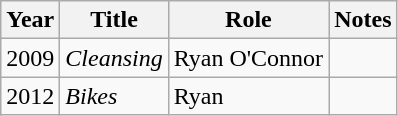<table class="wikitable">
<tr>
<th>Year</th>
<th>Title</th>
<th>Role</th>
<th>Notes</th>
</tr>
<tr>
<td>2009</td>
<td><em>Cleansing</em></td>
<td>Ryan O'Connor</td>
<td></td>
</tr>
<tr>
<td>2012</td>
<td><em>Bikes</em></td>
<td>Ryan</td>
<td></td>
</tr>
</table>
